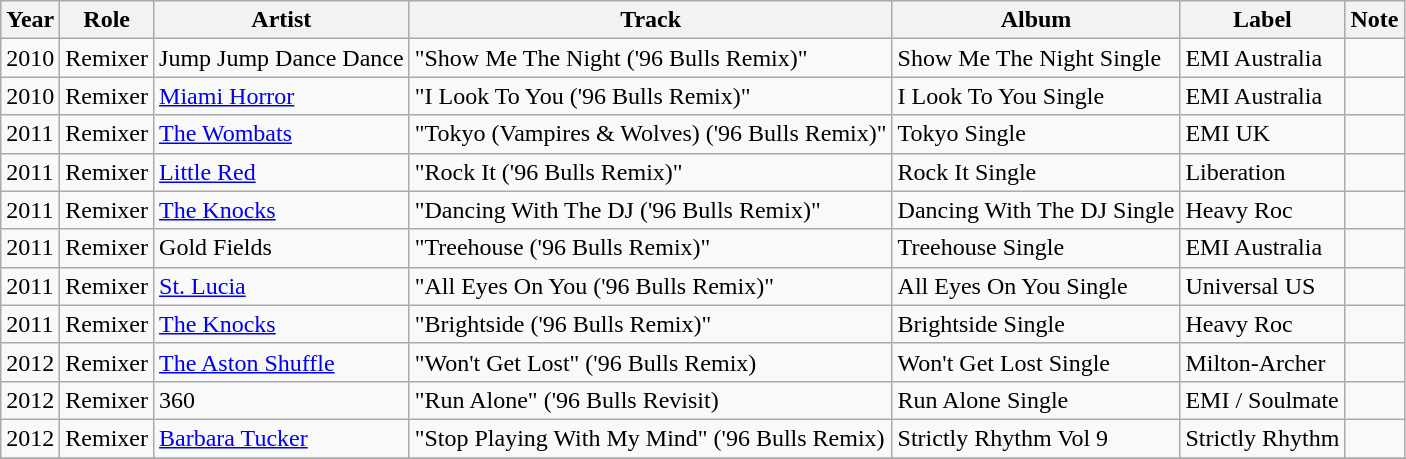<table class="wikitable" border="2">
<tr>
<th>Year</th>
<th>Role</th>
<th>Artist</th>
<th>Track</th>
<th>Album</th>
<th>Label</th>
<th>Note</th>
</tr>
<tr>
<td>2010</td>
<td>Remixer</td>
<td>Jump Jump Dance Dance</td>
<td>"Show Me The Night ('96 Bulls Remix)"</td>
<td>Show Me The Night Single</td>
<td>EMI Australia</td>
<td></td>
</tr>
<tr>
<td>2010</td>
<td>Remixer</td>
<td><a href='#'>Miami Horror</a></td>
<td>"I Look To You ('96 Bulls Remix)"</td>
<td>I Look To You Single</td>
<td>EMI Australia</td>
<td></td>
</tr>
<tr>
<td>2011</td>
<td>Remixer</td>
<td><a href='#'>The Wombats</a></td>
<td>"Tokyo (Vampires & Wolves) ('96 Bulls Remix)"</td>
<td>Tokyo Single</td>
<td>EMI UK</td>
<td></td>
</tr>
<tr>
<td>2011</td>
<td>Remixer</td>
<td><a href='#'>Little Red</a></td>
<td>"Rock It ('96 Bulls Remix)"</td>
<td>Rock It Single</td>
<td>Liberation</td>
<td></td>
</tr>
<tr>
<td>2011</td>
<td>Remixer</td>
<td><a href='#'>The Knocks</a></td>
<td>"Dancing With The DJ ('96 Bulls Remix)"</td>
<td>Dancing With The DJ Single</td>
<td>Heavy Roc</td>
<td></td>
</tr>
<tr>
<td>2011</td>
<td>Remixer</td>
<td>Gold Fields</td>
<td>"Treehouse ('96 Bulls Remix)"</td>
<td>Treehouse Single</td>
<td>EMI Australia</td>
<td></td>
</tr>
<tr>
<td>2011</td>
<td>Remixer</td>
<td><a href='#'>St. Lucia</a></td>
<td>"All Eyes On You ('96 Bulls Remix)"</td>
<td>All Eyes On You Single</td>
<td>Universal US</td>
<td></td>
</tr>
<tr>
<td>2011</td>
<td>Remixer</td>
<td><a href='#'>The Knocks</a></td>
<td>"Brightside ('96 Bulls Remix)"</td>
<td>Brightside Single</td>
<td>Heavy Roc</td>
<td></td>
</tr>
<tr>
<td>2012</td>
<td>Remixer</td>
<td><a href='#'>The Aston Shuffle</a></td>
<td>"Won't Get Lost" ('96 Bulls Remix)</td>
<td>Won't Get Lost Single</td>
<td>Milton-Archer</td>
<td></td>
</tr>
<tr>
<td>2012</td>
<td>Remixer</td>
<td>360</td>
<td>"Run Alone" ('96 Bulls Revisit)</td>
<td>Run Alone Single</td>
<td>EMI / Soulmate</td>
<td></td>
</tr>
<tr>
<td>2012</td>
<td>Remixer</td>
<td><a href='#'>Barbara Tucker</a></td>
<td>"Stop Playing With My Mind" ('96 Bulls Remix)</td>
<td>Strictly Rhythm Vol 9</td>
<td>Strictly Rhythm</td>
<td></td>
</tr>
<tr>
</tr>
</table>
